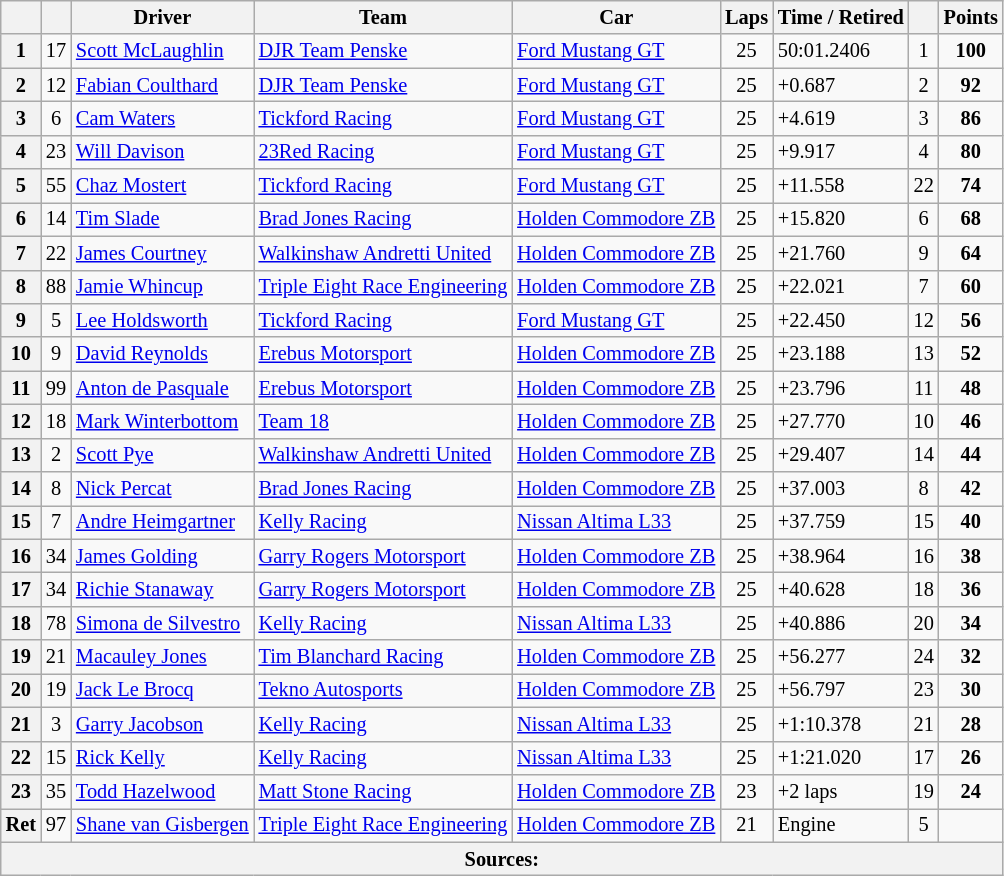<table class="wikitable" style="font-size:85%;">
<tr>
<th></th>
<th></th>
<th>Driver</th>
<th>Team</th>
<th>Car</th>
<th>Laps</th>
<th>Time / Retired</th>
<th></th>
<th>Points</th>
</tr>
<tr>
<th>1</th>
<td align="center">17</td>
<td> <a href='#'>Scott McLaughlin</a></td>
<td><a href='#'>DJR Team Penske</a></td>
<td><a href='#'>Ford Mustang GT</a></td>
<td align="center">25</td>
<td>50:01.2406</td>
<td align="center">1</td>
<td align="center"><strong>100</strong></td>
</tr>
<tr>
<th>2</th>
<td align="center">12</td>
<td> <a href='#'>Fabian Coulthard</a></td>
<td><a href='#'>DJR Team Penske</a></td>
<td><a href='#'>Ford Mustang GT</a></td>
<td align="center">25</td>
<td>+0.687</td>
<td align="center">2</td>
<td align="center"><strong>92</strong></td>
</tr>
<tr>
<th>3</th>
<td align="center">6</td>
<td> <a href='#'>Cam Waters</a></td>
<td><a href='#'>Tickford Racing</a></td>
<td><a href='#'>Ford Mustang GT</a></td>
<td align="center">25</td>
<td>+4.619</td>
<td align="center">3</td>
<td align="center"><strong>86</strong></td>
</tr>
<tr>
<th>4</th>
<td align="center">23</td>
<td> <a href='#'>Will Davison</a></td>
<td><a href='#'>23Red Racing</a></td>
<td><a href='#'>Ford Mustang GT</a></td>
<td align="center">25</td>
<td>+9.917</td>
<td align="center">4</td>
<td align="center"><strong>80</strong></td>
</tr>
<tr>
<th>5</th>
<td align="center">55</td>
<td> <a href='#'>Chaz Mostert</a></td>
<td><a href='#'>Tickford Racing</a></td>
<td><a href='#'>Ford Mustang GT</a></td>
<td align="center">25</td>
<td>+11.558</td>
<td align="center">22</td>
<td align="center"><strong>74</strong></td>
</tr>
<tr>
<th>6</th>
<td align="center">14</td>
<td> <a href='#'>Tim Slade</a></td>
<td><a href='#'>Brad Jones Racing</a></td>
<td><a href='#'>Holden Commodore ZB</a></td>
<td align="center">25</td>
<td>+15.820</td>
<td align="center">6</td>
<td align="center"><strong>68</strong></td>
</tr>
<tr>
<th>7</th>
<td align="center">22</td>
<td> <a href='#'>James Courtney</a></td>
<td><a href='#'>Walkinshaw Andretti United</a></td>
<td><a href='#'>Holden Commodore ZB</a></td>
<td align="center">25</td>
<td>+21.760</td>
<td align="center">9</td>
<td align="center"><strong>64</strong></td>
</tr>
<tr>
<th>8</th>
<td align="center">88</td>
<td> <a href='#'>Jamie Whincup</a></td>
<td><a href='#'>Triple Eight Race Engineering</a></td>
<td><a href='#'>Holden Commodore ZB</a></td>
<td align="center">25</td>
<td>+22.021</td>
<td align="center">7</td>
<td align="center"><strong>60</strong></td>
</tr>
<tr>
<th>9</th>
<td align="center">5</td>
<td> <a href='#'>Lee Holdsworth</a></td>
<td><a href='#'>Tickford Racing</a></td>
<td><a href='#'>Ford Mustang GT</a></td>
<td align="center">25</td>
<td>+22.450</td>
<td align="center">12</td>
<td align="center"><strong>56</strong></td>
</tr>
<tr>
<th>10</th>
<td align="center">9</td>
<td> <a href='#'>David Reynolds</a></td>
<td><a href='#'>Erebus Motorsport</a></td>
<td><a href='#'>Holden Commodore ZB</a></td>
<td align="center">25</td>
<td>+23.188</td>
<td align="center">13</td>
<td align="center"><strong>52</strong></td>
</tr>
<tr>
<th>11</th>
<td align="center">99</td>
<td> <a href='#'>Anton de Pasquale</a></td>
<td><a href='#'>Erebus Motorsport</a></td>
<td><a href='#'>Holden Commodore ZB</a></td>
<td align="center">25</td>
<td>+23.796</td>
<td align="center">11</td>
<td align="center"><strong>48</strong></td>
</tr>
<tr>
<th>12</th>
<td align="center">18</td>
<td> <a href='#'>Mark Winterbottom</a></td>
<td><a href='#'>Team 18</a></td>
<td><a href='#'>Holden Commodore ZB</a></td>
<td align="center">25</td>
<td>+27.770</td>
<td align="center">10</td>
<td align="center"><strong>46</strong></td>
</tr>
<tr>
<th>13</th>
<td align="center">2</td>
<td> <a href='#'>Scott Pye</a></td>
<td><a href='#'>Walkinshaw Andretti United</a></td>
<td><a href='#'>Holden Commodore ZB</a></td>
<td align="center">25</td>
<td>+29.407</td>
<td align="center">14</td>
<td align="center"><strong>44</strong></td>
</tr>
<tr>
<th>14</th>
<td align="center">8</td>
<td> <a href='#'>Nick Percat</a></td>
<td><a href='#'>Brad Jones Racing</a></td>
<td><a href='#'>Holden Commodore ZB</a></td>
<td align="center">25</td>
<td>+37.003</td>
<td align="center">8</td>
<td align="center"><strong>42</strong></td>
</tr>
<tr>
<th>15</th>
<td align="center">7</td>
<td> <a href='#'>Andre Heimgartner</a></td>
<td><a href='#'>Kelly Racing</a></td>
<td><a href='#'>Nissan Altima L33</a></td>
<td align="center">25</td>
<td>+37.759</td>
<td align="center">15</td>
<td align="center"><strong>40</strong></td>
</tr>
<tr>
<th>16</th>
<td align="center">34</td>
<td> <a href='#'>James Golding</a></td>
<td><a href='#'>Garry Rogers Motorsport</a></td>
<td><a href='#'>Holden Commodore ZB</a></td>
<td align="center">25</td>
<td>+38.964</td>
<td align="center">16</td>
<td align="center"><strong>38</strong></td>
</tr>
<tr>
<th>17</th>
<td align="center">34</td>
<td> <a href='#'>Richie Stanaway</a></td>
<td><a href='#'>Garry Rogers Motorsport</a></td>
<td><a href='#'>Holden Commodore ZB</a></td>
<td align="center">25</td>
<td>+40.628</td>
<td align="center">18</td>
<td align="center"><strong>36</strong></td>
</tr>
<tr>
<th>18</th>
<td align="center">78</td>
<td> <a href='#'>Simona de Silvestro</a></td>
<td><a href='#'>Kelly Racing</a></td>
<td><a href='#'>Nissan Altima L33</a></td>
<td align="center">25</td>
<td>+40.886</td>
<td align="center">20</td>
<td align="center"><strong>34</strong></td>
</tr>
<tr>
<th>19</th>
<td align="center">21</td>
<td> <a href='#'>Macauley Jones</a></td>
<td><a href='#'>Tim Blanchard Racing</a></td>
<td><a href='#'>Holden Commodore ZB</a></td>
<td align="center">25</td>
<td>+56.277</td>
<td align="center">24</td>
<td align="center"><strong>32</strong></td>
</tr>
<tr>
<th>20</th>
<td align="center">19</td>
<td> <a href='#'>Jack Le Brocq</a></td>
<td><a href='#'>Tekno Autosports</a></td>
<td><a href='#'>Holden Commodore ZB</a></td>
<td align="center">25</td>
<td>+56.797</td>
<td align="center">23</td>
<td align="center"><strong>30</strong></td>
</tr>
<tr>
<th>21</th>
<td align="center">3</td>
<td> <a href='#'>Garry Jacobson</a></td>
<td><a href='#'>Kelly Racing</a></td>
<td><a href='#'>Nissan Altima L33</a></td>
<td align="center">25</td>
<td>+1:10.378</td>
<td align="center">21</td>
<td align="center"><strong>28</strong></td>
</tr>
<tr>
<th>22</th>
<td align="center">15</td>
<td> <a href='#'>Rick Kelly</a></td>
<td><a href='#'>Kelly Racing</a></td>
<td><a href='#'>Nissan Altima L33</a></td>
<td align="center">25</td>
<td>+1:21.020</td>
<td align="center">17</td>
<td align="center"><strong>26</strong></td>
</tr>
<tr>
<th>23</th>
<td align="center">35</td>
<td> <a href='#'>Todd Hazelwood</a></td>
<td><a href='#'>Matt Stone Racing</a></td>
<td><a href='#'>Holden Commodore ZB</a></td>
<td align="center">23</td>
<td>+2 laps</td>
<td align="center">19</td>
<td align="center"><strong>24</strong></td>
</tr>
<tr>
<th>Ret</th>
<td align="center">97</td>
<td> <a href='#'>Shane van Gisbergen</a></td>
<td><a href='#'>Triple Eight Race Engineering</a></td>
<td><a href='#'>Holden Commodore ZB</a></td>
<td align="center">21</td>
<td>Engine</td>
<td align="center">5</td>
<td align="center"></td>
</tr>
<tr>
<th colspan="9">Sources:</th>
</tr>
</table>
